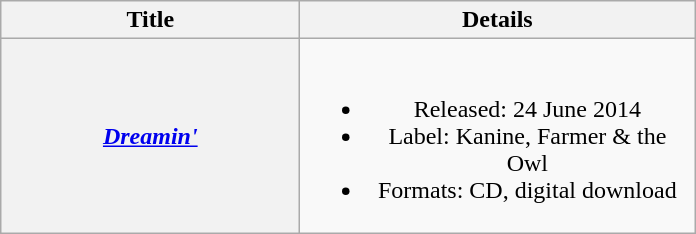<table class="wikitable plainrowheaders" style="text-align:center;">
<tr>
<th scope="col" style="width:12em;">Title</th>
<th scope="col" style="width:16em;">Details</th>
</tr>
<tr>
<th scope="row"><em><a href='#'>Dreamin'</a></em></th>
<td><br><ul><li>Released: 24 June 2014</li><li>Label: Kanine, Farmer & the Owl</li><li>Formats: CD, digital download</li></ul></td>
</tr>
</table>
